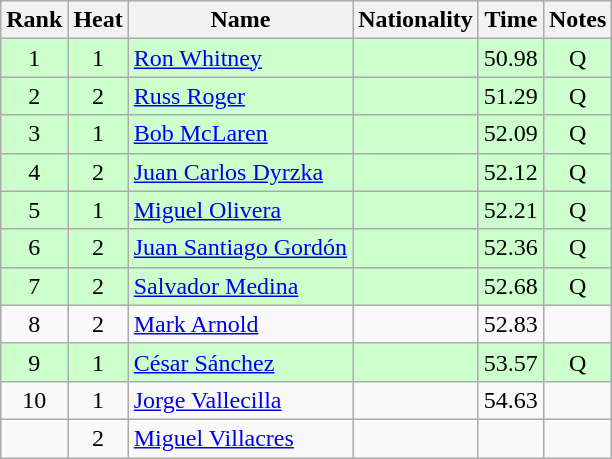<table class="wikitable sortable" style="text-align:center">
<tr>
<th>Rank</th>
<th>Heat</th>
<th>Name</th>
<th>Nationality</th>
<th>Time</th>
<th>Notes</th>
</tr>
<tr bgcolor=ccffcc>
<td>1</td>
<td>1</td>
<td align=left><a href='#'>Ron Whitney</a></td>
<td align=left></td>
<td>50.98</td>
<td>Q</td>
</tr>
<tr bgcolor=ccffcc>
<td>2</td>
<td>2</td>
<td align=left><a href='#'>Russ Roger</a></td>
<td align=left></td>
<td>51.29</td>
<td>Q</td>
</tr>
<tr bgcolor=ccffcc>
<td>3</td>
<td>1</td>
<td align=left><a href='#'>Bob McLaren</a></td>
<td align=left></td>
<td>52.09</td>
<td>Q</td>
</tr>
<tr bgcolor=ccffcc>
<td>4</td>
<td>2</td>
<td align=left><a href='#'>Juan Carlos Dyrzka</a></td>
<td align=left></td>
<td>52.12</td>
<td>Q</td>
</tr>
<tr bgcolor=ccffcc>
<td>5</td>
<td>1</td>
<td align=left><a href='#'>Miguel Olivera</a></td>
<td align=left></td>
<td>52.21</td>
<td>Q</td>
</tr>
<tr bgcolor=ccffcc>
<td>6</td>
<td>2</td>
<td align=left><a href='#'>Juan Santiago Gordón</a></td>
<td align=left></td>
<td>52.36</td>
<td>Q</td>
</tr>
<tr bgcolor=ccffcc>
<td>7</td>
<td>2</td>
<td align=left><a href='#'>Salvador Medina</a></td>
<td align=left></td>
<td>52.68</td>
<td>Q</td>
</tr>
<tr>
<td>8</td>
<td>2</td>
<td align=left><a href='#'>Mark Arnold</a></td>
<td align=left></td>
<td>52.83</td>
<td></td>
</tr>
<tr bgcolor=ccffcc>
<td>9</td>
<td>1</td>
<td align=left><a href='#'>César Sánchez</a></td>
<td align=left></td>
<td>53.57</td>
<td>Q</td>
</tr>
<tr>
<td>10</td>
<td>1</td>
<td align=left><a href='#'>Jorge Vallecilla</a></td>
<td align=left></td>
<td>54.63</td>
<td></td>
</tr>
<tr>
<td></td>
<td>2</td>
<td align=left><a href='#'>Miguel Villacres</a></td>
<td align=left></td>
<td></td>
<td></td>
</tr>
</table>
